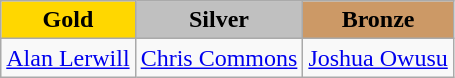<table class="wikitable" style="text-align:left;">
<tr>
<th scope=col style="background-color:gold;">Gold</th>
<th scope=col style="background-color:silver;">Silver</th>
<th scope=col style="background-color:#cc9966;">Bronze</th>
</tr>
<tr>
<td><a href='#'>Alan Lerwill</a><br><em></em></td>
<td><a href='#'>Chris Commons</a><br><em></em></td>
<td><a href='#'>Joshua Owusu</a><br><em></em></td>
</tr>
</table>
